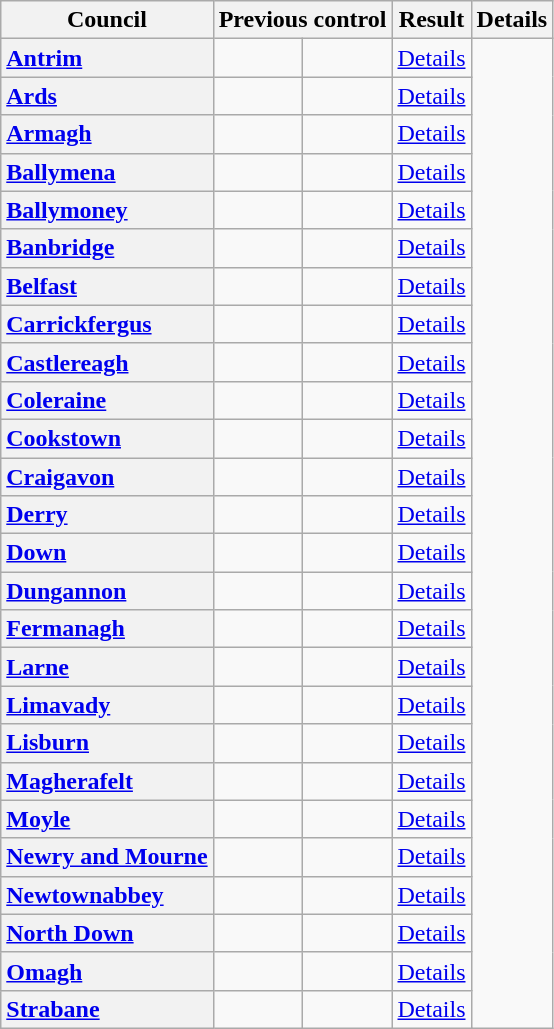<table class="wikitable sortable" border="1">
<tr>
<th scope="col">Council</th>
<th colspan=2>Previous control</th>
<th colspan=2>Result</th>
<th class="unsortable" scope="col">Details</th>
</tr>
<tr>
<th scope="row" style="text-align: left;"><a href='#'>Antrim</a></th>
<td></td>
<td></td>
<td><a href='#'>Details</a></td>
</tr>
<tr>
<th scope="row" style="text-align: left;"><a href='#'>Ards</a></th>
<td></td>
<td></td>
<td><a href='#'>Details</a></td>
</tr>
<tr>
<th scope="row" style="text-align: left;"><a href='#'>Armagh</a></th>
<td></td>
<td></td>
<td><a href='#'>Details</a></td>
</tr>
<tr>
<th scope="row" style="text-align: left;"><a href='#'>Ballymena</a></th>
<td></td>
<td></td>
<td><a href='#'>Details</a></td>
</tr>
<tr>
<th scope="row" style="text-align: left;"><a href='#'>Ballymoney</a></th>
<td></td>
<td></td>
<td><a href='#'>Details</a></td>
</tr>
<tr>
<th scope="row" style="text-align: left;"><a href='#'>Banbridge</a></th>
<td></td>
<td></td>
<td><a href='#'>Details</a></td>
</tr>
<tr>
<th scope="row" style="text-align: left;"><a href='#'>Belfast</a></th>
<td></td>
<td></td>
<td><a href='#'>Details</a></td>
</tr>
<tr>
<th scope="row" style="text-align: left;"><a href='#'>Carrickfergus</a></th>
<td></td>
<td></td>
<td><a href='#'>Details</a></td>
</tr>
<tr>
<th scope="row" style="text-align: left;"><a href='#'>Castlereagh</a></th>
<td></td>
<td></td>
<td><a href='#'>Details</a></td>
</tr>
<tr>
<th scope="row" style="text-align: left;"><a href='#'>Coleraine</a></th>
<td></td>
<td></td>
<td><a href='#'>Details</a></td>
</tr>
<tr>
<th scope="row" style="text-align: left;"><a href='#'>Cookstown</a></th>
<td></td>
<td></td>
<td><a href='#'>Details</a></td>
</tr>
<tr>
<th scope="row" style="text-align: left;"><a href='#'>Craigavon</a></th>
<td></td>
<td></td>
<td><a href='#'>Details</a></td>
</tr>
<tr>
<th scope="row" style="text-align: left;"><a href='#'>Derry</a></th>
<td></td>
<td></td>
<td><a href='#'>Details</a></td>
</tr>
<tr>
<th scope="row" style="text-align: left;"><a href='#'>Down</a></th>
<td></td>
<td></td>
<td><a href='#'>Details</a></td>
</tr>
<tr>
<th scope="row" style="text-align: left;"><a href='#'>Dungannon</a></th>
<td></td>
<td></td>
<td><a href='#'>Details</a></td>
</tr>
<tr>
<th scope="row" style="text-align: left;"><a href='#'>Fermanagh</a></th>
<td></td>
<td></td>
<td><a href='#'>Details</a></td>
</tr>
<tr>
<th scope="row" style="text-align: left;"><a href='#'>Larne</a></th>
<td></td>
<td></td>
<td><a href='#'>Details</a></td>
</tr>
<tr>
<th scope="row" style="text-align: left;"><a href='#'>Limavady</a></th>
<td></td>
<td></td>
<td><a href='#'>Details</a></td>
</tr>
<tr>
<th scope="row" style="text-align: left;"><a href='#'>Lisburn</a></th>
<td></td>
<td></td>
<td><a href='#'>Details</a></td>
</tr>
<tr>
<th scope="row" style="text-align: left;"><a href='#'>Magherafelt</a></th>
<td></td>
<td></td>
<td><a href='#'>Details</a></td>
</tr>
<tr>
<th scope="row" style="text-align: left;"><a href='#'>Moyle</a></th>
<td></td>
<td></td>
<td><a href='#'>Details</a></td>
</tr>
<tr>
<th scope="row" style="text-align: left;"><a href='#'>Newry and Mourne</a></th>
<td></td>
<td></td>
<td><a href='#'>Details</a></td>
</tr>
<tr>
<th scope="row" style="text-align: left;"><a href='#'>Newtownabbey</a></th>
<td></td>
<td></td>
<td><a href='#'>Details</a></td>
</tr>
<tr>
<th scope="row" style="text-align: left;"><a href='#'>North Down</a></th>
<td></td>
<td></td>
<td><a href='#'>Details</a></td>
</tr>
<tr>
<th scope="row" style="text-align: left;"><a href='#'>Omagh</a></th>
<td></td>
<td></td>
<td><a href='#'>Details</a></td>
</tr>
<tr>
<th scope="row" style="text-align: left;"><a href='#'>Strabane</a></th>
<td></td>
<td></td>
<td><a href='#'>Details</a></td>
</tr>
</table>
